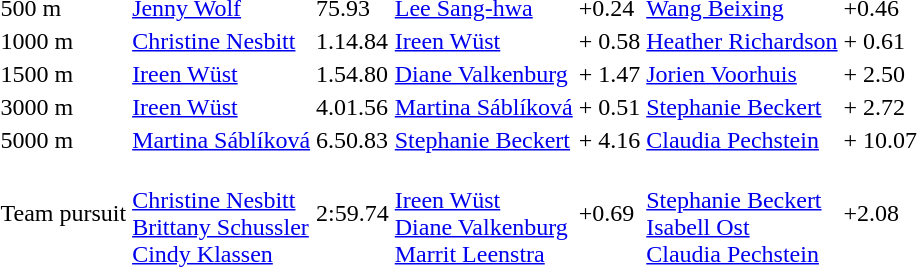<table>
<tr>
<td>500 m<br></td>
<td><a href='#'>Jenny Wolf</a><br><small></small></td>
<td>75.93</td>
<td><a href='#'>Lee Sang-hwa</a><br><small></small></td>
<td>+0.24</td>
<td><a href='#'>Wang Beixing</a><br><small></small></td>
<td>+0.46</td>
</tr>
<tr>
<td>1000 m<br></td>
<td><a href='#'>Christine Nesbitt</a><br><small></small></td>
<td>1.14.84</td>
<td><a href='#'>Ireen Wüst</a><br><small></small></td>
<td>+ 0.58</td>
<td><a href='#'>Heather Richardson</a><br><small></small></td>
<td>+ 0.61</td>
</tr>
<tr>
<td>1500 m<br></td>
<td><a href='#'>Ireen Wüst</a><br><small></small></td>
<td>1.54.80</td>
<td><a href='#'>Diane Valkenburg</a><br><small></small></td>
<td>+ 1.47</td>
<td><a href='#'>Jorien Voorhuis</a><br><small></small></td>
<td>+ 2.50</td>
</tr>
<tr>
<td>3000 m<br></td>
<td><a href='#'>Ireen Wüst</a><br><small></small></td>
<td>4.01.56</td>
<td><a href='#'>Martina Sáblíková</a><br><small></small></td>
<td>+ 0.51</td>
<td><a href='#'>Stephanie Beckert</a><br><small></small></td>
<td>+ 2.72</td>
</tr>
<tr>
<td>5000 m<br></td>
<td><a href='#'>Martina Sáblíková</a><br><small></small></td>
<td>6.50.83</td>
<td><a href='#'>Stephanie Beckert</a><br><small></small></td>
<td>+ 4.16</td>
<td><a href='#'>Claudia Pechstein</a><br><small></small></td>
<td>+ 10.07</td>
</tr>
<tr>
<td>Team pursuit<br></td>
<td><br><a href='#'>Christine Nesbitt</a><br><a href='#'>Brittany Schussler</a><br><a href='#'>Cindy Klassen</a><br></td>
<td>2:59.74</td>
<td><br><a href='#'>Ireen Wüst</a><br><a href='#'>Diane Valkenburg</a><br><a href='#'>Marrit Leenstra</a><br></td>
<td>+0.69</td>
<td><br><a href='#'>Stephanie Beckert</a><br><a href='#'>Isabell Ost</a><br><a href='#'>Claudia Pechstein</a><br></td>
<td>+2.08</td>
</tr>
</table>
